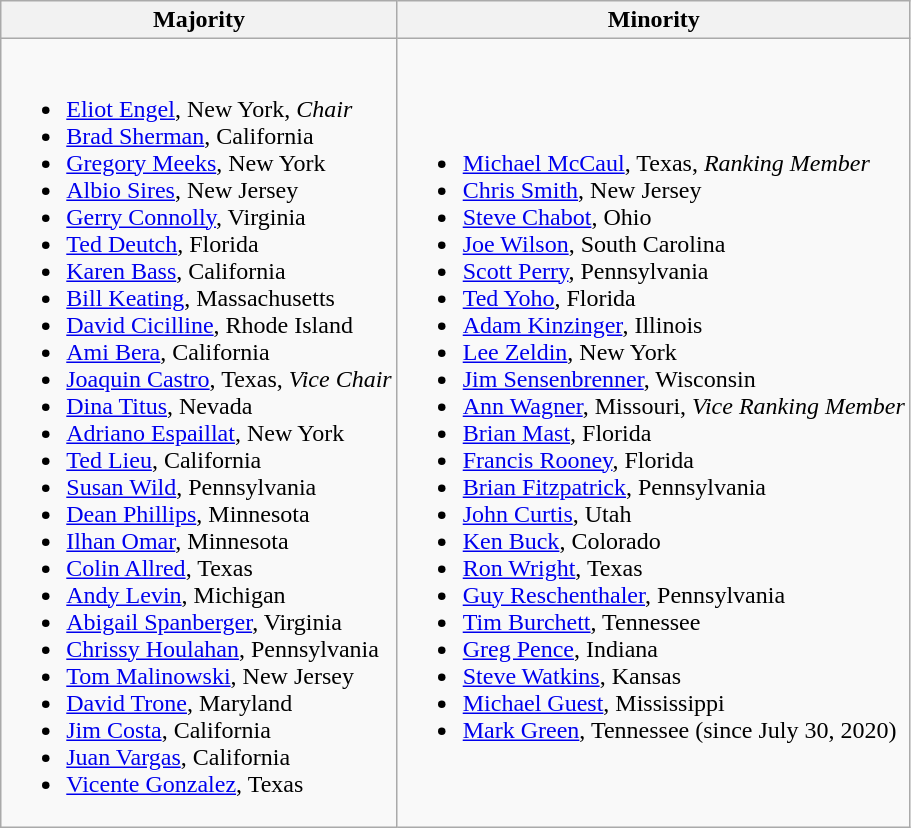<table class=wikitable>
<tr>
<th>Majority</th>
<th>Minority</th>
</tr>
<tr>
<td><br><ul><li><a href='#'>Eliot Engel</a>, New York, <em>Chair</em></li><li><a href='#'>Brad Sherman</a>, California</li><li><a href='#'>Gregory Meeks</a>, New York</li><li><a href='#'>Albio Sires</a>, New Jersey</li><li><a href='#'>Gerry Connolly</a>, Virginia</li><li><a href='#'>Ted Deutch</a>, Florida</li><li><a href='#'>Karen Bass</a>, California</li><li><a href='#'>Bill Keating</a>, Massachusetts</li><li><a href='#'>David Cicilline</a>, Rhode Island</li><li><a href='#'>Ami Bera</a>, California</li><li><a href='#'>Joaquin Castro</a>, Texas, <em>Vice Chair</em></li><li><a href='#'>Dina Titus</a>, Nevada</li><li><a href='#'>Adriano Espaillat</a>, New York</li><li><a href='#'>Ted Lieu</a>, California</li><li><a href='#'>Susan Wild</a>, Pennsylvania</li><li><a href='#'>Dean Phillips</a>, Minnesota</li><li><a href='#'>Ilhan Omar</a>, Minnesota</li><li><a href='#'>Colin Allred</a>, Texas</li><li><a href='#'>Andy Levin</a>, Michigan</li><li><a href='#'>Abigail Spanberger</a>, Virginia</li><li><a href='#'>Chrissy Houlahan</a>, Pennsylvania</li><li><a href='#'>Tom Malinowski</a>, New Jersey</li><li><a href='#'>David Trone</a>, Maryland</li><li><a href='#'>Jim Costa</a>, California</li><li><a href='#'>Juan Vargas</a>, California</li><li><a href='#'>Vicente Gonzalez</a>, Texas</li></ul></td>
<td><br><ul><li><a href='#'>Michael McCaul</a>, Texas, <em>Ranking Member</em></li><li><a href='#'>Chris Smith</a>, New Jersey</li><li><a href='#'>Steve Chabot</a>, Ohio</li><li><a href='#'>Joe Wilson</a>, South Carolina</li><li><a href='#'>Scott Perry</a>, Pennsylvania</li><li><a href='#'>Ted Yoho</a>, Florida</li><li><a href='#'>Adam Kinzinger</a>, Illinois</li><li><a href='#'>Lee Zeldin</a>, New York</li><li><a href='#'>Jim Sensenbrenner</a>, Wisconsin</li><li><a href='#'>Ann Wagner</a>, Missouri, <em>Vice Ranking Member</em></li><li><a href='#'>Brian Mast</a>, Florida</li><li><a href='#'>Francis Rooney</a>, Florida</li><li><a href='#'>Brian Fitzpatrick</a>, Pennsylvania</li><li><a href='#'>John Curtis</a>, Utah</li><li><a href='#'>Ken Buck</a>, Colorado</li><li><a href='#'>Ron Wright</a>, Texas</li><li><a href='#'>Guy Reschenthaler</a>, Pennsylvania</li><li><a href='#'>Tim Burchett</a>, Tennessee</li><li><a href='#'>Greg Pence</a>, Indiana</li><li><a href='#'>Steve Watkins</a>, Kansas</li><li><a href='#'>Michael Guest</a>, Mississippi</li><li><a href='#'>Mark Green</a>, Tennessee (since July 30, 2020)</li></ul></td>
</tr>
</table>
